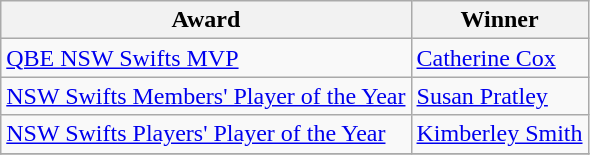<table class="wikitable collapsible">
<tr>
<th>Award</th>
<th>Winner</th>
</tr>
<tr>
<td><a href='#'>QBE NSW Swifts MVP</a></td>
<td><a href='#'>Catherine Cox</a></td>
</tr>
<tr>
<td><a href='#'>NSW Swifts Members' Player of the Year</a></td>
<td><a href='#'>Susan Pratley</a></td>
</tr>
<tr>
<td><a href='#'>NSW Swifts Players' Player of the Year</a></td>
<td><a href='#'>Kimberley Smith</a></td>
</tr>
<tr>
</tr>
</table>
